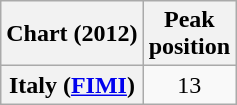<table class="wikitable plainrowheaders" style="text-align:center;">
<tr>
<th scope="col">Chart (2012)</th>
<th scope="col">Peak<br>position</th>
</tr>
<tr>
<th scope="row">Italy (<a href='#'>FIMI</a>)</th>
<td>13</td>
</tr>
</table>
